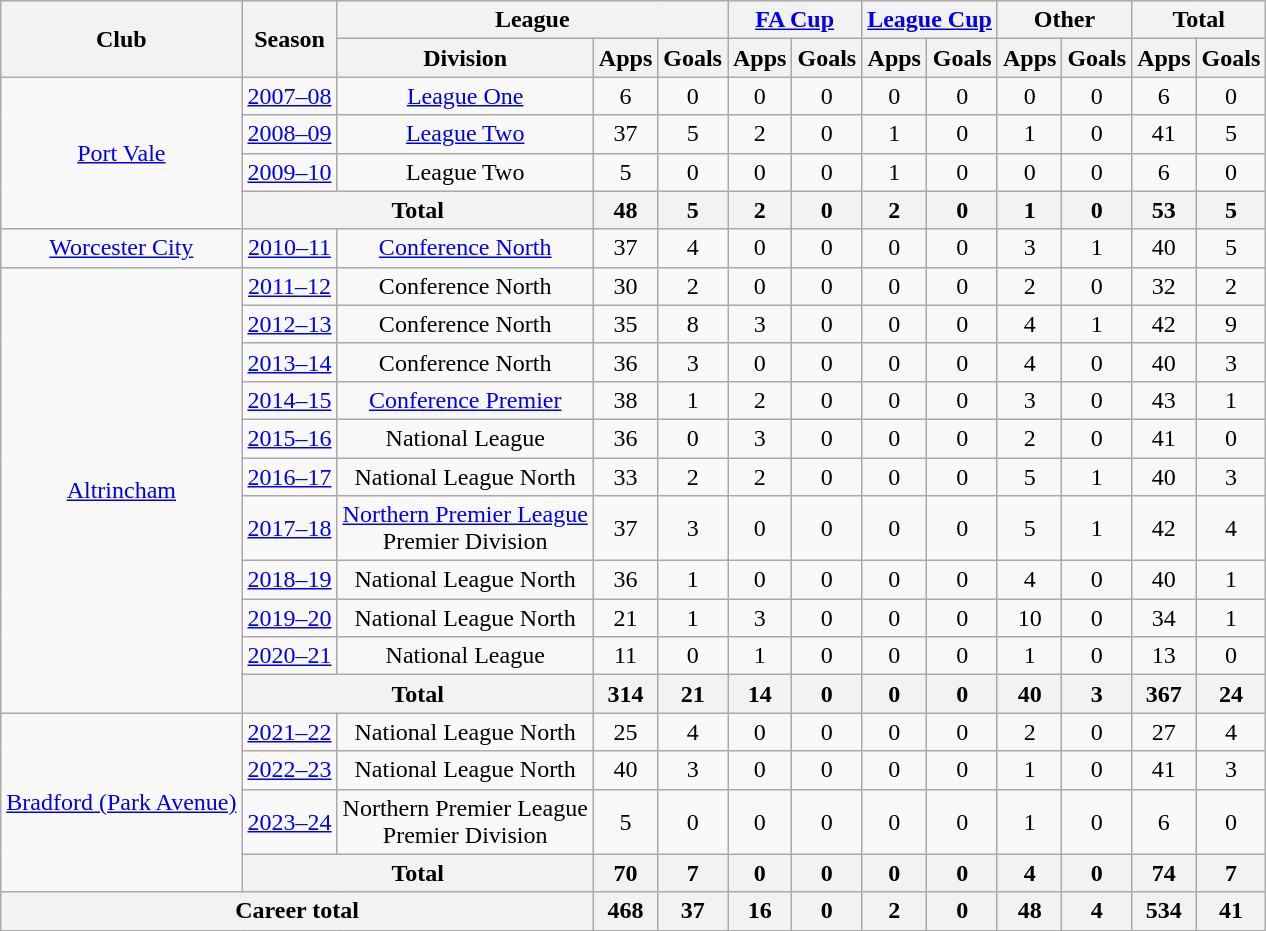<table class="wikitable" style="text-align:center">
<tr>
<th rowspan="2">Club</th>
<th rowspan="2">Season</th>
<th colspan="3">League</th>
<th colspan="2"><a href='#'>FA Cup</a></th>
<th colspan="2"><a href='#'>League Cup</a></th>
<th colspan="2">Other</th>
<th colspan="2">Total</th>
</tr>
<tr>
<th>Division</th>
<th>Apps</th>
<th>Goals</th>
<th>Apps</th>
<th>Goals</th>
<th>Apps</th>
<th>Goals</th>
<th>Apps</th>
<th>Goals</th>
<th>Apps</th>
<th>Goals</th>
</tr>
<tr>
<td rowspan="4"><a href='#'>Port Vale</a></td>
<td><a href='#'>2007–08</a></td>
<td><a href='#'>League One</a></td>
<td>6</td>
<td>0</td>
<td>0</td>
<td>0</td>
<td>0</td>
<td>0</td>
<td>0</td>
<td>0</td>
<td>6</td>
<td>0</td>
</tr>
<tr>
<td><a href='#'>2008–09</a></td>
<td><a href='#'>League Two</a></td>
<td>37</td>
<td>5</td>
<td>2</td>
<td>0</td>
<td>1</td>
<td>0</td>
<td>1</td>
<td>0</td>
<td>41</td>
<td>5</td>
</tr>
<tr>
<td><a href='#'>2009–10</a></td>
<td>League Two</td>
<td>5</td>
<td>0</td>
<td>0</td>
<td>0</td>
<td>1</td>
<td>0</td>
<td>0</td>
<td>0</td>
<td>6</td>
<td>0</td>
</tr>
<tr>
<th colspan="2">Total</th>
<th>48</th>
<th>5</th>
<th>2</th>
<th>0</th>
<th>2</th>
<th>0</th>
<th>1</th>
<th>0</th>
<th>53</th>
<th>5</th>
</tr>
<tr>
<td><a href='#'>Worcester City</a></td>
<td><a href='#'>2010–11</a></td>
<td><a href='#'>Conference North</a></td>
<td>37</td>
<td>4</td>
<td>0</td>
<td>0</td>
<td>0</td>
<td>0</td>
<td>3</td>
<td>1</td>
<td>40</td>
<td>5</td>
</tr>
<tr>
<td rowspan="11"><a href='#'>Altrincham</a></td>
<td><a href='#'>2011–12</a></td>
<td>Conference North</td>
<td>30</td>
<td>2</td>
<td>0</td>
<td>0</td>
<td>0</td>
<td>0</td>
<td>2</td>
<td>0</td>
<td>32</td>
<td>2</td>
</tr>
<tr>
<td><a href='#'>2012–13</a></td>
<td>Conference North</td>
<td>35</td>
<td>8</td>
<td>3</td>
<td>0</td>
<td>0</td>
<td>0</td>
<td>4</td>
<td>1</td>
<td>42</td>
<td>9</td>
</tr>
<tr>
<td><a href='#'>2013–14</a></td>
<td>Conference North</td>
<td>36</td>
<td>3</td>
<td>0</td>
<td>0</td>
<td>0</td>
<td>0</td>
<td>4</td>
<td>0</td>
<td>40</td>
<td>3</td>
</tr>
<tr>
<td><a href='#'>2014–15</a></td>
<td><a href='#'>Conference Premier</a></td>
<td>38</td>
<td>1</td>
<td>2</td>
<td>0</td>
<td>0</td>
<td>0</td>
<td>3</td>
<td>0</td>
<td>43</td>
<td>1</td>
</tr>
<tr>
<td><a href='#'>2015–16</a></td>
<td>National League</td>
<td>36</td>
<td>0</td>
<td>3</td>
<td>0</td>
<td>0</td>
<td>0</td>
<td>2</td>
<td>0</td>
<td>41</td>
<td>0</td>
</tr>
<tr>
<td><a href='#'>2016–17</a></td>
<td>National League North</td>
<td>33</td>
<td>2</td>
<td>2</td>
<td>0</td>
<td>0</td>
<td>0</td>
<td>5</td>
<td>1</td>
<td>40</td>
<td>3</td>
</tr>
<tr>
<td><a href='#'>2017–18</a></td>
<td><a href='#'>Northern Premier League</a><br>Premier Division</td>
<td>37</td>
<td>3</td>
<td>0</td>
<td>0</td>
<td>0</td>
<td>0</td>
<td>5</td>
<td>1</td>
<td>42</td>
<td>4</td>
</tr>
<tr>
<td><a href='#'>2018–19</a></td>
<td>National League North</td>
<td>36</td>
<td>1</td>
<td>0</td>
<td>0</td>
<td>0</td>
<td>0</td>
<td>4</td>
<td>0</td>
<td>40</td>
<td>1</td>
</tr>
<tr>
<td><a href='#'>2019–20</a></td>
<td>National League North</td>
<td>21</td>
<td>1</td>
<td>3</td>
<td>0</td>
<td>0</td>
<td>0</td>
<td>10</td>
<td>0</td>
<td>34</td>
<td>1</td>
</tr>
<tr>
<td><a href='#'>2020–21</a></td>
<td>National League</td>
<td>11</td>
<td>0</td>
<td>1</td>
<td>0</td>
<td>0</td>
<td>0</td>
<td>1</td>
<td>0</td>
<td>13</td>
<td>0</td>
</tr>
<tr>
<th colspan="2">Total</th>
<th>314</th>
<th>21</th>
<th>14</th>
<th>0</th>
<th>0</th>
<th>0</th>
<th>40</th>
<th>3</th>
<th>367</th>
<th>24</th>
</tr>
<tr>
<td rowspan="4"><a href='#'>Bradford (Park Avenue)</a></td>
<td><a href='#'>2021–22</a></td>
<td>National League North</td>
<td>25</td>
<td>4</td>
<td>0</td>
<td>0</td>
<td>0</td>
<td>0</td>
<td>2</td>
<td>0</td>
<td>27</td>
<td>4</td>
</tr>
<tr>
<td><a href='#'>2022–23</a></td>
<td>National League North</td>
<td>40</td>
<td>3</td>
<td>0</td>
<td>0</td>
<td>0</td>
<td>0</td>
<td>1</td>
<td>0</td>
<td>41</td>
<td>3</td>
</tr>
<tr>
<td><a href='#'>2023–24</a></td>
<td>Northern Premier League<br>Premier Division</td>
<td>5</td>
<td>0</td>
<td>0</td>
<td>0</td>
<td>0</td>
<td>0</td>
<td>1</td>
<td>0</td>
<td>6</td>
<td>0</td>
</tr>
<tr>
<th colspan="2">Total</th>
<th>70</th>
<th>7</th>
<th>0</th>
<th>0</th>
<th>0</th>
<th>0</th>
<th>4</th>
<th>0</th>
<th>74</th>
<th>7</th>
</tr>
<tr>
<th colspan="3">Career total</th>
<th>468</th>
<th>37</th>
<th>16</th>
<th>0</th>
<th>2</th>
<th>0</th>
<th>48</th>
<th>4</th>
<th>534</th>
<th>41</th>
</tr>
</table>
